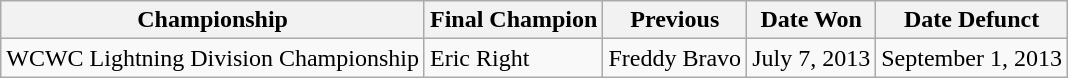<table class="wikitable">
<tr>
<th>Championship</th>
<th>Final Champion</th>
<th>Previous</th>
<th>Date Won</th>
<th>Date Defunct</th>
</tr>
<tr>
<td>WCWC Lightning Division Championship</td>
<td>Eric Right</td>
<td>Freddy Bravo</td>
<td>July 7, 2013</td>
<td>September 1, 2013</td>
</tr>
</table>
